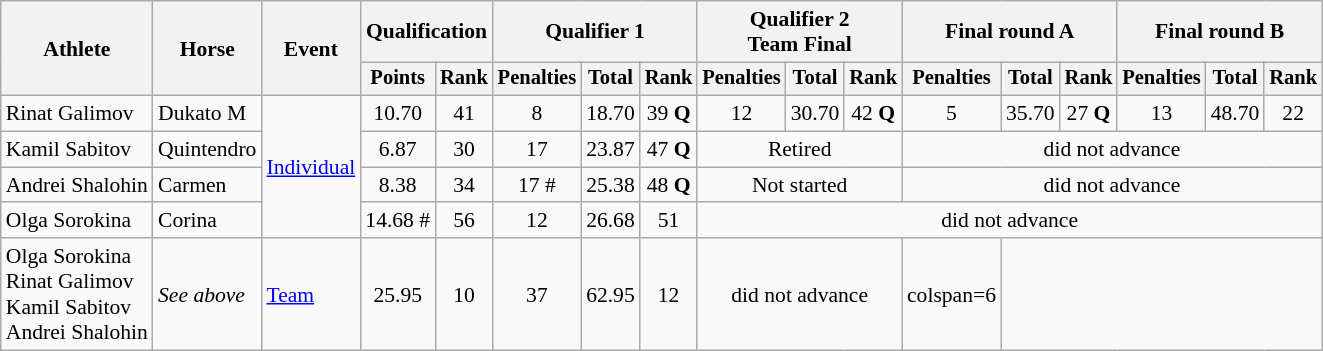<table class=wikitable style=font-size:90%;text-align:center>
<tr>
<th rowspan=2>Athlete</th>
<th rowspan=2>Horse</th>
<th rowspan=2>Event</th>
<th colspan=2>Qualification</th>
<th colspan=3>Qualifier 1</th>
<th colspan=3>Qualifier 2<br>Team Final</th>
<th colspan=3>Final round A</th>
<th colspan=3>Final round B</th>
</tr>
<tr style="font-size:95%">
<th>Points</th>
<th>Rank</th>
<th>Penalties</th>
<th>Total</th>
<th>Rank</th>
<th>Penalties</th>
<th>Total</th>
<th>Rank</th>
<th>Penalties</th>
<th>Total</th>
<th>Rank</th>
<th>Penalties</th>
<th>Total</th>
<th>Rank</th>
</tr>
<tr>
<td align=left>Rinat Galimov</td>
<td align=left>Dukato M</td>
<td align=left rowspan=4><a href='#'>Individual</a></td>
<td>10.70</td>
<td>41</td>
<td>8</td>
<td>18.70</td>
<td>39 <strong>Q</strong></td>
<td>12</td>
<td>30.70</td>
<td>42 <strong>Q</strong></td>
<td>5</td>
<td>35.70</td>
<td>27 <strong>Q</strong></td>
<td>13</td>
<td>48.70</td>
<td>22</td>
</tr>
<tr>
<td align=left>Kamil Sabitov</td>
<td align=left>Quintendro</td>
<td>6.87</td>
<td>30</td>
<td>17</td>
<td>23.87</td>
<td>47 <strong>Q</strong></td>
<td colspan=3>Retired</td>
<td colspan=6>did not advance</td>
</tr>
<tr>
<td align=left>Andrei Shalohin</td>
<td align=left>Carmen</td>
<td>8.38</td>
<td>34</td>
<td>17 #</td>
<td>25.38</td>
<td>48 <strong>Q</strong></td>
<td colspan=3>Not started</td>
<td colspan=6>did not advance</td>
</tr>
<tr>
<td align=left>Olga Sorokina</td>
<td align=left>Corina</td>
<td>14.68 #</td>
<td>56</td>
<td>12</td>
<td>26.68</td>
<td>51</td>
<td colspan=9>did not advance</td>
</tr>
<tr>
<td align=left>Olga Sorokina<br>Rinat Galimov<br>Kamil Sabitov<br>Andrei Shalohin</td>
<td align=left><em>See above</em></td>
<td align=left><a href='#'>Team</a></td>
<td>25.95</td>
<td>10</td>
<td>37</td>
<td>62.95</td>
<td>12</td>
<td colspan=3>did not advance</td>
<td>colspan=6 </td>
</tr>
</table>
